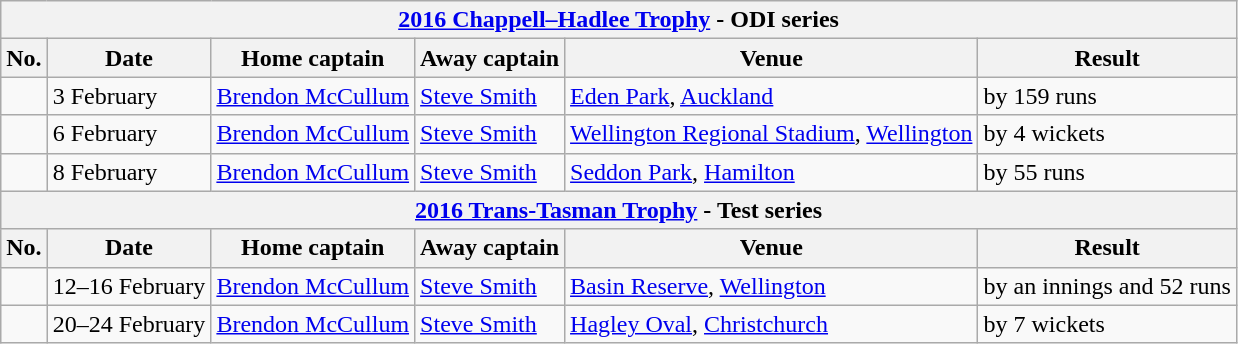<table class="wikitable">
<tr>
<th colspan="9"><a href='#'>2016 Chappell–Hadlee Trophy</a> - ODI series</th>
</tr>
<tr>
<th>No.</th>
<th>Date</th>
<th>Home captain</th>
<th>Away captain</th>
<th>Venue</th>
<th>Result</th>
</tr>
<tr>
<td></td>
<td>3 February</td>
<td><a href='#'>Brendon McCullum</a></td>
<td><a href='#'>Steve Smith</a></td>
<td><a href='#'>Eden Park</a>, <a href='#'>Auckland</a></td>
<td> by 159 runs</td>
</tr>
<tr>
<td></td>
<td>6 February</td>
<td><a href='#'>Brendon McCullum</a></td>
<td><a href='#'>Steve Smith</a></td>
<td><a href='#'>Wellington Regional Stadium</a>, <a href='#'>Wellington</a></td>
<td> by 4 wickets</td>
</tr>
<tr>
<td></td>
<td>8 February</td>
<td><a href='#'>Brendon McCullum</a></td>
<td><a href='#'>Steve Smith</a></td>
<td><a href='#'>Seddon Park</a>, <a href='#'>Hamilton</a></td>
<td> by 55 runs</td>
</tr>
<tr>
<th colspan="9"><a href='#'>2016 Trans-Tasman Trophy</a> - Test series</th>
</tr>
<tr>
<th>No.</th>
<th>Date</th>
<th>Home captain</th>
<th>Away captain</th>
<th>Venue</th>
<th>Result</th>
</tr>
<tr>
<td></td>
<td>12–16 February</td>
<td><a href='#'>Brendon McCullum</a></td>
<td><a href='#'>Steve Smith</a></td>
<td><a href='#'>Basin Reserve</a>, <a href='#'>Wellington</a></td>
<td> by an innings and 52 runs</td>
</tr>
<tr>
<td></td>
<td>20–24 February</td>
<td><a href='#'>Brendon McCullum</a></td>
<td><a href='#'>Steve Smith</a></td>
<td><a href='#'>Hagley Oval</a>, <a href='#'>Christchurch</a></td>
<td> by 7 wickets</td>
</tr>
</table>
